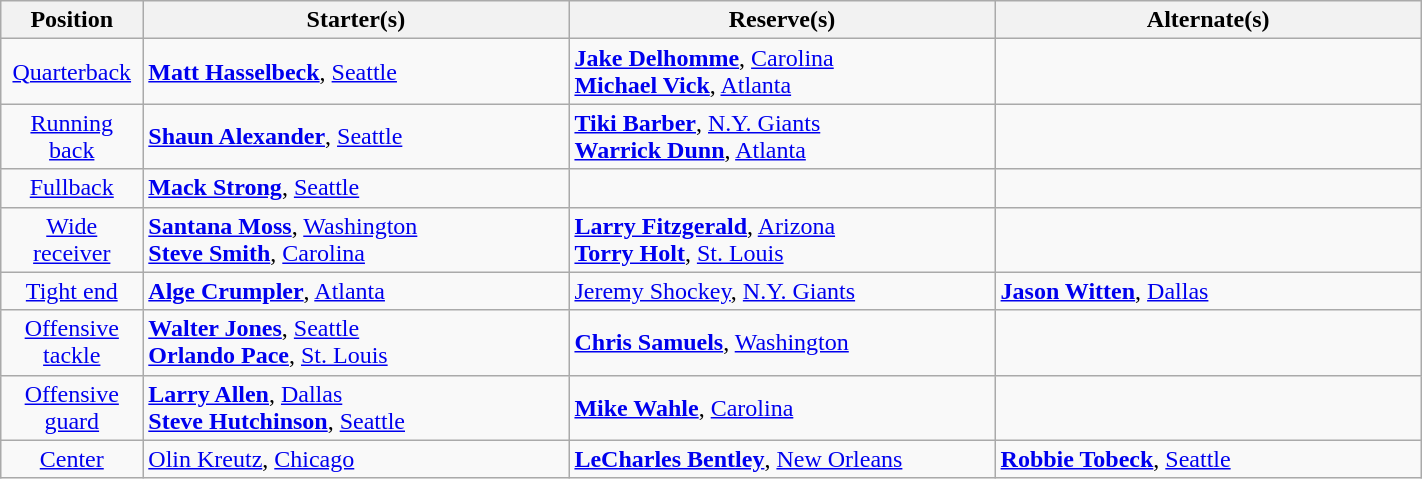<table class="wikitable" style="width:75%;">
<tr>
<th style="width:10%;">Position</th>
<th style="width:30%;">Starter(s)</th>
<th style="width:30%;">Reserve(s)</th>
<th style="width:30%;">Alternate(s)</th>
</tr>
<tr>
<td align=center><a href='#'>Quarterback</a></td>
<td> <strong><a href='#'>Matt Hasselbeck</a></strong>, <a href='#'>Seattle</a></td>
<td> <strong><a href='#'>Jake Delhomme</a></strong>, <a href='#'>Carolina</a><br> <strong><a href='#'>Michael Vick</a></strong>, <a href='#'>Atlanta</a></td>
<td></td>
</tr>
<tr>
<td align=center><a href='#'>Running back</a></td>
<td> <strong><a href='#'>Shaun Alexander</a></strong>, <a href='#'>Seattle</a></td>
<td> <strong><a href='#'>Tiki Barber</a></strong>, <a href='#'>N.Y. Giants</a><br> <strong><a href='#'>Warrick Dunn</a></strong>, <a href='#'>Atlanta</a></td>
<td></td>
</tr>
<tr>
<td align=center><a href='#'>Fullback</a></td>
<td> <strong><a href='#'>Mack Strong</a></strong>, <a href='#'>Seattle</a></td>
<td></td>
<td></td>
</tr>
<tr>
<td align=center><a href='#'>Wide receiver</a></td>
<td> <strong><a href='#'>Santana Moss</a></strong>, <a href='#'>Washington</a><br> <strong><a href='#'>Steve Smith</a></strong>, <a href='#'>Carolina</a></td>
<td> <strong><a href='#'>Larry Fitzgerald</a></strong>, <a href='#'>Arizona</a><br> <strong><a href='#'>Torry Holt</a></strong>, <a href='#'>St. Louis</a></td>
<td></td>
</tr>
<tr>
<td align=center><a href='#'>Tight end</a></td>
<td> <strong><a href='#'>Alge Crumpler</a></strong>, <a href='#'>Atlanta</a></td>
<td> <a href='#'>Jeremy Shockey</a>, <a href='#'>N.Y. Giants</a></td>
<td> <strong><a href='#'>Jason Witten</a></strong>, <a href='#'>Dallas</a></td>
</tr>
<tr>
<td align=center><a href='#'>Offensive tackle</a></td>
<td> <strong><a href='#'>Walter Jones</a></strong>, <a href='#'>Seattle</a><br> <strong><a href='#'>Orlando Pace</a></strong>, <a href='#'>St. Louis</a></td>
<td> <strong><a href='#'>Chris Samuels</a></strong>, <a href='#'>Washington</a></td>
<td></td>
</tr>
<tr>
<td align=center><a href='#'>Offensive guard</a></td>
<td> <strong><a href='#'>Larry Allen</a></strong>, <a href='#'>Dallas</a><br> <strong><a href='#'>Steve Hutchinson</a></strong>, <a href='#'>Seattle</a></td>
<td> <strong><a href='#'>Mike Wahle</a></strong>, <a href='#'>Carolina</a></td>
<td></td>
</tr>
<tr>
<td align=center><a href='#'>Center</a></td>
<td> <a href='#'>Olin Kreutz</a>, <a href='#'>Chicago</a></td>
<td> <strong><a href='#'>LeCharles Bentley</a></strong>, <a href='#'>New Orleans</a></td>
<td> <strong><a href='#'>Robbie Tobeck</a></strong>, <a href='#'>Seattle</a></td>
</tr>
</table>
